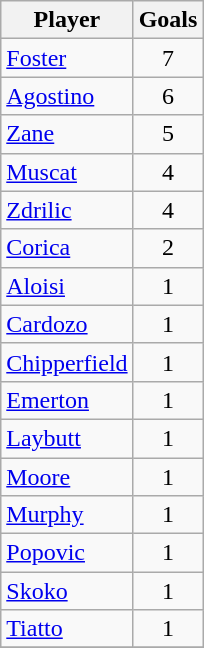<table class="wikitable sortable" style="text-align: left;">
<tr>
<th>Player</th>
<th>Goals</th>
</tr>
<tr>
<td><a href='#'>Foster</a></td>
<td align=center>7</td>
</tr>
<tr>
<td><a href='#'>Agostino</a></td>
<td align=center>6</td>
</tr>
<tr>
<td><a href='#'>Zane</a></td>
<td align=center>5</td>
</tr>
<tr>
<td><a href='#'>Muscat</a></td>
<td align=center>4</td>
</tr>
<tr>
<td><a href='#'>Zdrilic</a></td>
<td align=center>4</td>
</tr>
<tr>
<td><a href='#'>Corica</a></td>
<td align=center>2</td>
</tr>
<tr>
<td><a href='#'>Aloisi</a></td>
<td align=center>1</td>
</tr>
<tr>
<td><a href='#'>Cardozo</a></td>
<td align=center>1</td>
</tr>
<tr>
<td><a href='#'>Chipperfield</a></td>
<td align=center>1</td>
</tr>
<tr>
<td><a href='#'>Emerton</a></td>
<td align=center>1</td>
</tr>
<tr>
<td><a href='#'>Laybutt</a></td>
<td align=center>1</td>
</tr>
<tr>
<td><a href='#'>Moore</a></td>
<td align=center>1</td>
</tr>
<tr>
<td><a href='#'>Murphy</a></td>
<td align=center>1</td>
</tr>
<tr>
<td><a href='#'>Popovic</a></td>
<td align=center>1</td>
</tr>
<tr>
<td><a href='#'>Skoko</a></td>
<td align=center>1</td>
</tr>
<tr>
<td><a href='#'>Tiatto</a></td>
<td align=center>1</td>
</tr>
<tr>
</tr>
</table>
